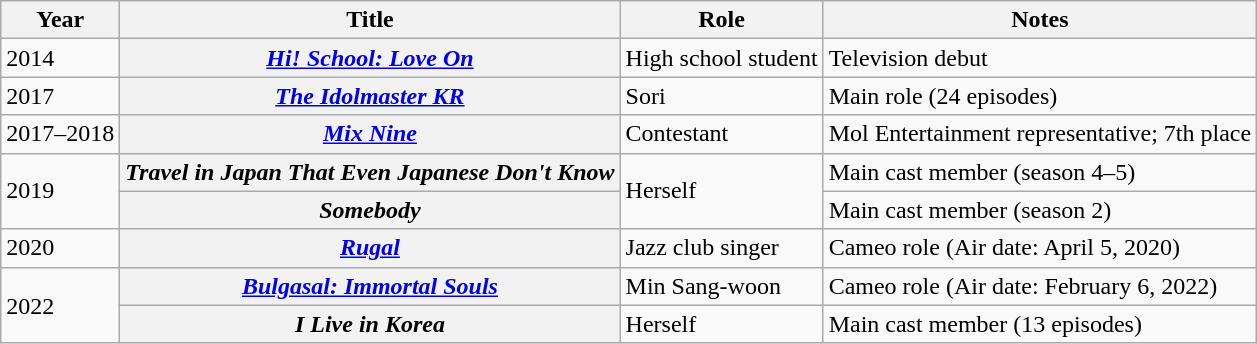<table class="wikitable plainrowheaders sortable" style="margin-right: 0;">
<tr>
<th scope="col">Year</th>
<th scope="col">Title</th>
<th scope="col">Role</th>
<th scope="col" class="unsortable">Notes</th>
</tr>
<tr>
<td>2014</td>
<th scope="row"><em><a href='#'>Hi! School: Love On</a></em></th>
<td>High school student</td>
<td>Television debut</td>
</tr>
<tr>
<td>2017</td>
<th scope="row"><em><a href='#'>The Idolmaster KR</a></em></th>
<td>Sori</td>
<td>Main role (24 episodes)</td>
</tr>
<tr>
<td>2017–2018</td>
<th scope="row"><em><a href='#'>Mix Nine</a></em></th>
<td>Contestant</td>
<td>Mol Entertainment representative; 7th place</td>
</tr>
<tr>
<td rowspan="2">2019</td>
<th scope="row"><em>Travel in Japan That Even Japanese Don't Know</em></th>
<td rowspan="2">Herself</td>
<td>Main cast member (season 4–5)</td>
</tr>
<tr>
<th scope="row"><em>Somebody</em></th>
<td>Main cast member (season 2)</td>
</tr>
<tr>
<td>2020</td>
<th scope="row"><em><a href='#'>Rugal</a></em></th>
<td>Jazz club singer</td>
<td>Cameo role (Air date: April 5, 2020)</td>
</tr>
<tr>
<td rowspan="2">2022</td>
<th scope="row"><em><a href='#'>Bulgasal: Immortal Souls</a></em></th>
<td>Min Sang-woon</td>
<td>Cameo role (Air date: February 6, 2022)</td>
</tr>
<tr>
<th scope="row"><em>I Live in Korea</em></th>
<td>Herself</td>
<td>Main cast member (13 episodes)</td>
</tr>
</table>
